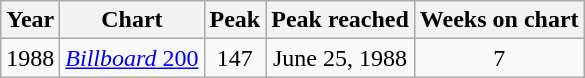<table class=wikitable>
<tr>
<th>Year</th>
<th>Chart</th>
<th>Peak</th>
<th>Peak reached</th>
<th>Weeks on chart</th>
</tr>
<tr>
<td align=center>1988</td>
<td align=center><a href='#'><em>Billboard</em> 200</a></td>
<td align=center>147</td>
<td align=center>June 25, 1988</td>
<td align=center>7</td>
</tr>
</table>
